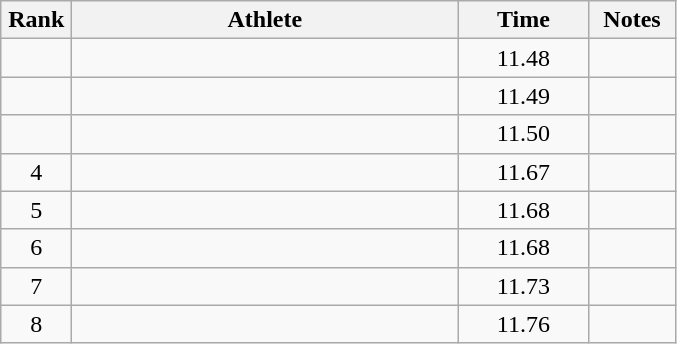<table class="wikitable" style="text-align:center">
<tr>
<th width=40>Rank</th>
<th width=250>Athlete</th>
<th width=80>Time</th>
<th width=50>Notes</th>
</tr>
<tr>
<td></td>
<td align=left></td>
<td>11.48</td>
<td></td>
</tr>
<tr>
<td></td>
<td align=left></td>
<td>11.49</td>
<td></td>
</tr>
<tr>
<td></td>
<td align=left></td>
<td>11.50</td>
<td></td>
</tr>
<tr>
<td>4</td>
<td align=left></td>
<td>11.67</td>
<td></td>
</tr>
<tr>
<td>5</td>
<td align=left></td>
<td>11.68</td>
<td></td>
</tr>
<tr>
<td>6</td>
<td align=left></td>
<td>11.68</td>
<td></td>
</tr>
<tr>
<td>7</td>
<td align=left></td>
<td>11.73</td>
<td></td>
</tr>
<tr>
<td>8</td>
<td align=left></td>
<td>11.76</td>
<td></td>
</tr>
</table>
